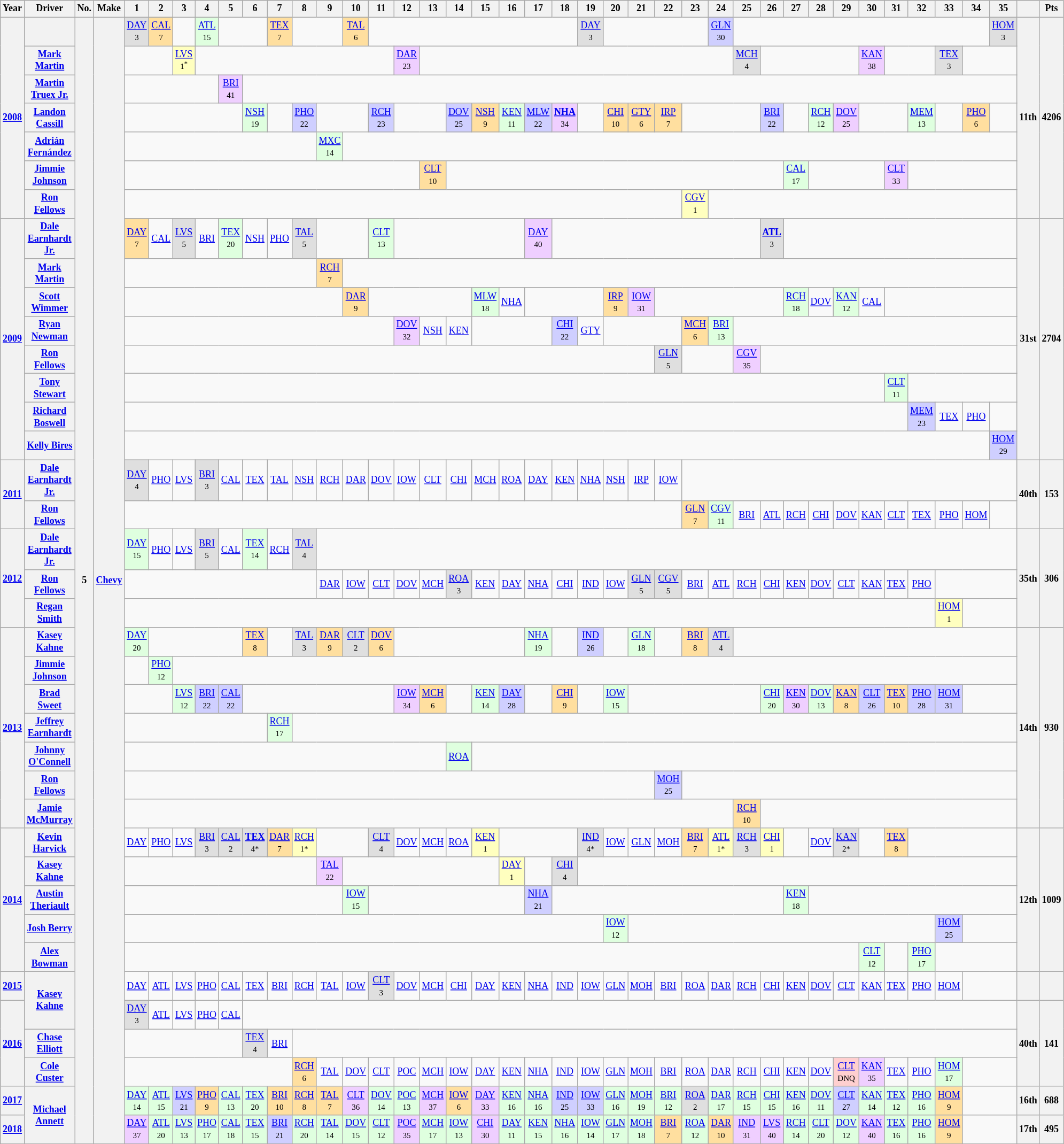<table class="wikitable" style="text-align:center; font-size:75%">
<tr>
<th>Year</th>
<th>Driver</th>
<th>No.</th>
<th>Make</th>
<th>1</th>
<th>2</th>
<th>3</th>
<th>4</th>
<th>5</th>
<th>6</th>
<th>7</th>
<th>8</th>
<th>9</th>
<th>10</th>
<th>11</th>
<th>12</th>
<th>13</th>
<th>14</th>
<th>15</th>
<th>16</th>
<th>17</th>
<th>18</th>
<th>19</th>
<th>20</th>
<th>21</th>
<th>22</th>
<th>23</th>
<th>24</th>
<th>25</th>
<th>26</th>
<th>27</th>
<th>28</th>
<th>29</th>
<th>30</th>
<th>31</th>
<th>32</th>
<th>33</th>
<th>34</th>
<th>35</th>
<th></th>
<th>Pts</th>
</tr>
<tr>
<th rowspan=7><a href='#'>2008</a></th>
<th></th>
<th rowspan=38>5</th>
<th rowspan=38><a href='#'>Chevy</a></th>
<td style="background:#DFDFDF;"><a href='#'>DAY</a><br><small>3</small></td>
<td style="background:#FFDF9F;"><a href='#'>CAL</a><br><small>7</small></td>
<td></td>
<td style="background:#DFFFDF;"><a href='#'>ATL</a><br><small>15</small></td>
<td colspan=2></td>
<td style="background:#FFDF9F;"><a href='#'>TEX</a><br><small>7</small></td>
<td colspan=2></td>
<td style="background:#FFDF9F;"><a href='#'>TAL</a><br><small>6</small></td>
<td colspan=8></td>
<td style="background:#DFDFDF;"><a href='#'>DAY</a><br><small>3</small></td>
<td colspan=4></td>
<td style="background:#CFCFFF;"><a href='#'>GLN</a><br><small>30</small></td>
<td colspan=10></td>
<td style="background:#DFDFDF;"><a href='#'>HOM</a><br><small>3</small></td>
<th rowspan=7>11th</th>
<th rowspan=7>4206</th>
</tr>
<tr>
<th><a href='#'>Mark Martin</a></th>
<td colspan=2></td>
<td style="background:#FFFFBF;"><a href='#'>LVS</a><br><small>1<sup>*</sup></small></td>
<td colspan=8></td>
<td style="background:#EFCFFF;"><a href='#'>DAR</a><br><small>23</small></td>
<td colspan=12></td>
<td style="background:#DFDFDF;"><a href='#'>MCH</a><br><small>4</small></td>
<td colspan=4></td>
<td style="background:#EFCFFF;"><a href='#'>KAN</a><br><small>38</small></td>
<td colspan=2></td>
<td style="background:#DFDFDF;"><a href='#'>TEX</a><br><small>3</small></td>
<td colspan=2></td>
</tr>
<tr>
<th><a href='#'>Martin Truex Jr.</a></th>
<td colspan=4></td>
<td style="background:#EFCFFF;"><a href='#'>BRI</a><br><small>41</small></td>
<td colspan=30></td>
</tr>
<tr>
<th><a href='#'>Landon Cassill</a></th>
<td colspan=5></td>
<td style="background:#DFFFDF;"><a href='#'>NSH</a><br><small>19</small></td>
<td></td>
<td style="background:#CFCFFF;"><a href='#'>PHO</a><br><small>22</small></td>
<td colspan=2></td>
<td style="background:#CFCFFF;"><a href='#'>RCH</a><br><small>23</small></td>
<td colspan=2></td>
<td style="background:#CFCFFF;"><a href='#'>DOV</a><br><small>25</small></td>
<td style="background:#FFDF9F;"><a href='#'>NSH</a><br><small>9</small></td>
<td style="background:#DFFFDF;"><a href='#'>KEN</a><br><small>11</small></td>
<td style="background:#CFCFFF;"><a href='#'>MLW</a><br><small>22</small></td>
<td style="background:#EFCFFF;"><strong><a href='#'>NHA</a></strong><br><small>34</small></td>
<td></td>
<td style="background:#FFDF9F;"><a href='#'>CHI</a><br><small>10</small></td>
<td style="background:#FFDF9F;"><a href='#'>GTY</a><br><small>6</small></td>
<td style="background:#FFDF9F;"><a href='#'>IRP</a><br><small>7</small></td>
<td colspan=3></td>
<td style="background:#CFCFFF;"><a href='#'>BRI</a><br><small>22</small></td>
<td></td>
<td style="background:#DFFFDF;"><a href='#'>RCH</a><br><small>12</small></td>
<td style="background:#EFCFFF;"><a href='#'>DOV</a><br><small>25</small></td>
<td colspan=2></td>
<td style="background:#DFFFDF;"><a href='#'>MEM</a><br><small>13</small></td>
<td></td>
<td style="background:#FFDF9F;"><a href='#'>PHO</a><br><small>6</small></td>
<td></td>
</tr>
<tr>
<th><a href='#'>Adrián Fernández</a></th>
<td colspan=8></td>
<td style="background:#DFFFDF;"><a href='#'>MXC</a><br><small>14</small></td>
<td colspan=26></td>
</tr>
<tr>
<th><a href='#'>Jimmie Johnson</a></th>
<td colspan=12></td>
<td style="background:#FFDF9F;"><a href='#'>CLT</a><br><small>10</small></td>
<td colspan=13></td>
<td style="background:#DFFFDF;"><a href='#'>CAL</a><br><small>17</small></td>
<td colspan=3></td>
<td style="background:#EFCFFF;"><a href='#'>CLT</a><br><small>33</small></td>
<td colspan=4></td>
</tr>
<tr>
<th><a href='#'>Ron Fellows</a></th>
<td colspan=22></td>
<td style="background:#FFFFBF;"><a href='#'>CGV</a><br><small>1</small></td>
<td colspan=12></td>
</tr>
<tr>
<th rowspan=8><a href='#'>2009</a></th>
<th><a href='#'>Dale Earnhardt Jr.</a></th>
<td style="background:#FFDF9F;"><a href='#'>DAY</a><br><small>7</small></td>
<td><a href='#'>CAL</a></td>
<td style="background:#DFDFDF;"><a href='#'>LVS</a><br><small>5</small></td>
<td><a href='#'>BRI</a></td>
<td style="background:#DFFFDF;"><a href='#'>TEX</a><br><small>20</small></td>
<td><a href='#'>NSH</a></td>
<td><a href='#'>PHO</a></td>
<td style="background:#DFDFDF;"><a href='#'>TAL</a><br><small>5</small></td>
<td colspan=2></td>
<td style="background:#DFFFDF;"><a href='#'>CLT</a><br><small>13</small></td>
<td colspan=5></td>
<td style="background:#EFCFFF;"><a href='#'>DAY</a><br><small>40</small></td>
<td colspan=8></td>
<td style="background:#DFDFDF;"><strong><a href='#'>ATL</a></strong><br><small>3</small></td>
<td colspan=9></td>
<th rowspan=8>31st</th>
<th rowspan=8>2704</th>
</tr>
<tr>
<th><a href='#'>Mark Martin</a></th>
<td colspan=8></td>
<td style="background:#FFDF9F;"><a href='#'>RCH</a><br><small>7</small></td>
<td colspan=26></td>
</tr>
<tr>
<th><a href='#'>Scott Wimmer</a></th>
<td colspan=9></td>
<td style="background:#FFDF9F;"><a href='#'>DAR</a><br><small>9</small></td>
<td colspan=4></td>
<td style="background:#DFFFDF;"><a href='#'>MLW</a><br><small>18</small></td>
<td><a href='#'>NHA</a></td>
<td colspan=3></td>
<td style="background:#FFDF9F;"><a href='#'>IRP</a><br><small>9</small></td>
<td style="background:#EFCFFF;"><a href='#'>IOW</a><br><small>31</small></td>
<td colspan=5></td>
<td style="background:#DFFFDF;"><a href='#'>RCH</a><br><small>18</small></td>
<td><a href='#'>DOV</a></td>
<td style="background:#DFFFDF;"><a href='#'>KAN</a><br><small>12</small></td>
<td><a href='#'>CAL</a></td>
<td colspan=5></td>
</tr>
<tr>
<th><a href='#'>Ryan Newman</a></th>
<td colspan=11></td>
<td style="background:#EFCFFF;"><a href='#'>DOV</a><br><small>32</small></td>
<td><a href='#'>NSH</a></td>
<td><a href='#'>KEN</a></td>
<td colspan=3></td>
<td style="background:#CFCFFF;"><a href='#'>CHI</a><br><small>22</small></td>
<td><a href='#'>GTY</a></td>
<td colspan=3></td>
<td style="background:#FFDF9F;"><a href='#'>MCH</a><br><small>6</small></td>
<td style="background:#DFFFDF;"><a href='#'>BRI</a><br><small>13</small></td>
<td colspan=11></td>
</tr>
<tr>
<th><a href='#'>Ron Fellows</a></th>
<td colspan=21></td>
<td style="background:#DFDFDF;"><a href='#'>GLN</a><br><small>5</small></td>
<td colspan=2></td>
<td style="background:#EFCFFF;"><a href='#'>CGV</a><br><small>35</small></td>
<td colspan=10></td>
</tr>
<tr>
<th><a href='#'>Tony Stewart</a></th>
<td colspan=30></td>
<td style="background:#DFFFDF;"><a href='#'>CLT</a><br><small>11</small></td>
<td colspan=4></td>
</tr>
<tr>
<th><a href='#'>Richard Boswell</a></th>
<td colspan=31></td>
<td style="background:#CFCFFF;"><a href='#'>MEM</a><br><small>23</small></td>
<td><a href='#'>TEX</a></td>
<td><a href='#'>PHO</a></td>
<td></td>
</tr>
<tr>
<th><a href='#'>Kelly Bires</a></th>
<td colspan=34></td>
<td style="background:#CFCFFF;"><a href='#'>HOM</a><br><small>29</small></td>
</tr>
<tr>
<th rowspan=2><a href='#'>2011</a></th>
<th><a href='#'>Dale Earnhardt Jr.</a></th>
<td style="background:#DFDFDF;"><a href='#'>DAY</a><br><small>4</small></td>
<td><a href='#'>PHO</a></td>
<td><a href='#'>LVS</a></td>
<td style="background:#DFDFDF;"><a href='#'>BRI</a><br><small>3</small></td>
<td><a href='#'>CAL</a></td>
<td><a href='#'>TEX</a></td>
<td><a href='#'>TAL</a></td>
<td><a href='#'>NSH</a></td>
<td><a href='#'>RCH</a></td>
<td><a href='#'>DAR</a></td>
<td><a href='#'>DOV</a></td>
<td><a href='#'>IOW</a></td>
<td><a href='#'>CLT</a></td>
<td><a href='#'>CHI</a></td>
<td><a href='#'>MCH</a></td>
<td><a href='#'>ROA</a></td>
<td><a href='#'>DAY</a></td>
<td><a href='#'>KEN</a></td>
<td><a href='#'>NHA</a></td>
<td><a href='#'>NSH</a></td>
<td><a href='#'>IRP</a></td>
<td><a href='#'>IOW</a></td>
<td colspan=13></td>
<th rowspan=2>40th</th>
<th rowspan=2>153</th>
</tr>
<tr>
<th><a href='#'>Ron Fellows</a></th>
<td colspan=22></td>
<td style="background:#FFDF9F;"><a href='#'>GLN</a><br><small>7</small></td>
<td style="background:#DFFFDF;"><a href='#'>CGV</a><br><small>11</small></td>
<td><a href='#'>BRI</a></td>
<td><a href='#'>ATL</a></td>
<td><a href='#'>RCH</a></td>
<td><a href='#'>CHI</a></td>
<td><a href='#'>DOV</a></td>
<td><a href='#'>KAN</a></td>
<td><a href='#'>CLT</a></td>
<td><a href='#'>TEX</a></td>
<td><a href='#'>PHO</a></td>
<td><a href='#'>HOM</a></td>
<td colspan=1></td>
</tr>
<tr>
<th rowspan=3><a href='#'>2012</a></th>
<th><a href='#'>Dale Earnhardt Jr.</a></th>
<td style="background:#DFFFDF;"><a href='#'>DAY</a><br><small>15</small></td>
<td><a href='#'>PHO</a></td>
<td><a href='#'>LVS</a></td>
<td style="background:#DFDFDF;"><a href='#'>BRI</a><br><small>5</small></td>
<td><a href='#'>CAL</a></td>
<td style="background:#DFFFDF;"><a href='#'>TEX</a><br><small>14</small></td>
<td><a href='#'>RCH</a></td>
<td style="background:#DFDFDF;"><a href='#'>TAL</a><br><small>4</small></td>
<td colspan=27></td>
<th rowspan=3>35th</th>
<th rowspan=3>306</th>
</tr>
<tr>
<th><a href='#'>Ron Fellows</a></th>
<td colspan=8></td>
<td><a href='#'>DAR</a></td>
<td><a href='#'>IOW</a></td>
<td><a href='#'>CLT</a></td>
<td><a href='#'>DOV</a></td>
<td><a href='#'>MCH</a></td>
<td style="background:#DFDFDF;"><a href='#'>ROA</a><br><small>3</small></td>
<td><a href='#'>KEN</a></td>
<td><a href='#'>DAY</a></td>
<td><a href='#'>NHA</a></td>
<td><a href='#'>CHI</a></td>
<td><a href='#'>IND</a></td>
<td><a href='#'>IOW</a></td>
<td style="background:#DFDFDF;"><a href='#'>GLN</a><br><small>5</small></td>
<td style="background:#DFDFDF;"><a href='#'>CGV</a><br><small>5</small></td>
<td><a href='#'>BRI</a></td>
<td><a href='#'>ATL</a></td>
<td><a href='#'>RCH</a></td>
<td><a href='#'>CHI</a></td>
<td><a href='#'>KEN</a></td>
<td><a href='#'>DOV</a></td>
<td><a href='#'>CLT</a></td>
<td><a href='#'>KAN</a></td>
<td><a href='#'>TEX</a></td>
<td><a href='#'>PHO</a></td>
<td colspan=3></td>
</tr>
<tr>
<th><a href='#'>Regan Smith</a></th>
<td colspan=32></td>
<td style="background:#FFFFBF;"><a href='#'>HOM</a><br><small>1</small></td>
<td colspan=2></td>
</tr>
<tr>
<th rowspan=7><a href='#'>2013</a></th>
<th><a href='#'>Kasey Kahne</a></th>
<td style="background:#DFFFDF;"><a href='#'>DAY</a><br><small>20</small></td>
<td colspan=4></td>
<td style="background:#FFDF9F;"><a href='#'>TEX</a><br><small>8</small></td>
<td colspan=1></td>
<td style="background:#DFDFDF;"><a href='#'>TAL</a><br><small>3</small></td>
<td style="background:#FFDF9F;"><a href='#'>DAR</a><br><small>9</small></td>
<td style="background:#DFDFDF;"><a href='#'>CLT</a><br><small>2</small></td>
<td style="background:#FFDF9F;"><a href='#'>DOV</a><br><small>6</small></td>
<td colspan=5></td>
<td style="background:#DFFFDF;"><a href='#'>NHA</a><br><small>19</small></td>
<td colspan=1></td>
<td style="background:#CFCFFF;"><a href='#'>IND</a><br><small>26</small></td>
<td colspan=1></td>
<td style="background:#DFFFDF;"><a href='#'>GLN</a><br><small>18</small></td>
<td colspan=1></td>
<td style="background:#FFDF9F;"><a href='#'>BRI</a><br><small>8</small></td>
<td style="background:#DFDFDF;"><a href='#'>ATL</a><br><small>4</small></td>
<td colspan=11></td>
<th rowspan=7>14th</th>
<th rowspan=7>930</th>
</tr>
<tr>
<th><a href='#'>Jimmie Johnson</a></th>
<td colspan=1></td>
<td style="background:#DFFFDF;"><a href='#'>PHO</a><br><small>12</small></td>
<td colspan=33></td>
</tr>
<tr>
<th><a href='#'>Brad Sweet</a></th>
<td colspan=2></td>
<td style="background:#DFFFDF;"><a href='#'>LVS</a><br><small>12</small></td>
<td style="background:#CFCFFF;"><a href='#'>BRI</a><br><small>22</small></td>
<td style="background:#CFCFFF;"><a href='#'>CAL</a><br><small>22</small></td>
<td colspan=6></td>
<td style="background:#EFCFFF;"><a href='#'>IOW</a><br><small>34</small></td>
<td style="background:#FFDF9F;"><a href='#'>MCH</a><br><small>6</small></td>
<td colspan=1></td>
<td style="background:#DFFFDF;"><a href='#'>KEN</a><br><small>14</small></td>
<td style="background:#CFCFFF;"><a href='#'>DAY</a><br><small>28</small></td>
<td colspan=1></td>
<td style="background:#FFDF9F;"><a href='#'>CHI</a><br><small>9</small></td>
<td colspan=1></td>
<td style="background:#DFFFDF;"><a href='#'>IOW</a><br><small>15</small></td>
<td colspan=5></td>
<td style="background:#DFFFDF;"><a href='#'>CHI</a><br><small>20</small></td>
<td style="background:#EFCFFF;"><a href='#'>KEN</a><br><small>30</small></td>
<td style="background:#DFFFDF;"><a href='#'>DOV</a><br><small>13</small></td>
<td style="background:#FFDF9F;"><a href='#'>KAN</a><br><small>8</small></td>
<td style="background:#CFCFFF;"><a href='#'>CLT</a><br><small>26</small></td>
<td style="background:#FFDF9F;"><a href='#'>TEX</a><br><small>10</small></td>
<td style="background:#CFCFFF;"><a href='#'>PHO</a><br><small>28</small></td>
<td style="background:#CFCFFF;"><a href='#'>HOM</a><br><small>31</small></td>
<td colspan=2></td>
</tr>
<tr>
<th><a href='#'>Jeffrey Earnhardt</a></th>
<td colspan=6></td>
<td style="background:#dfffdf;"><a href='#'>RCH</a><br><small>17</small></td>
<td colspan=28></td>
</tr>
<tr>
<th><a href='#'>Johnny O'Connell</a></th>
<td colspan=13></td>
<td style="background:#DFFFDF;"><a href='#'>ROA</a><br></td>
<td colspan=21></td>
</tr>
<tr>
<th><a href='#'>Ron Fellows</a></th>
<td colspan=21></td>
<td style="background:#CFCFFF;"><a href='#'>MOH</a><br><small>25</small></td>
<td colspan=13></td>
</tr>
<tr>
<th><a href='#'>Jamie McMurray</a></th>
<td colspan=24></td>
<td style="background:#FFDF9F;"><a href='#'>RCH</a><br><small>10</small></td>
<td colspan=10></td>
</tr>
<tr>
<th rowspan=5><a href='#'>2014</a></th>
<th><a href='#'>Kevin Harvick</a></th>
<td><a href='#'>DAY</a></td>
<td><a href='#'>PHO</a></td>
<td><a href='#'>LVS</a></td>
<td style="background:#DFDFDF;"><a href='#'>BRI</a><br><small>3</small></td>
<td style="background:#DFDFDF;"><a href='#'>CAL</a><br><small>2</small></td>
<td style="background:#DFDFDF;"><strong><a href='#'>TEX</a></strong><br><small>4*</small></td>
<td style="background:#FFDF9F;"><a href='#'>DAR</a><br><small>7</small></td>
<td style="background:#FFFFBF;"><a href='#'>RCH</a><br><small>1*</small></td>
<td colspan=2></td>
<td style="background:#DFDFDF;"><a href='#'>CLT</a><br><small>4</small></td>
<td><a href='#'>DOV</a></td>
<td><a href='#'>MCH</a></td>
<td><a href='#'>ROA</a></td>
<td style="background:#FFFFBF;"><a href='#'>KEN</a><br><small>1</small></td>
<td colspan=3></td>
<td style="background:#DFDFDF;"><a href='#'>IND</a><br><small>4*</small></td>
<td><a href='#'>IOW</a></td>
<td><a href='#'>GLN</a></td>
<td><a href='#'>MOH</a></td>
<td style="background:#FFDF9F;"><a href='#'>BRI</a><br><small>7</small></td>
<td style="background:#FFFFBF;"><a href='#'>ATL</a><br><small>1*</small></td>
<td style="background:#DFDFDF;"><a href='#'>RCH</a><br><small>3</small></td>
<td style="background:#FFFFBF;"><a href='#'>CHI</a><br><small>1</small></td>
<td colspan=1></td>
<td><a href='#'>DOV</a></td>
<td style="background:#DFDFDF;"><a href='#'>KAN</a><br><small>2*</small></td>
<td colspan=1></td>
<td style="background:#FFDF9F;"><a href='#'>TEX</a><br><small>8</small></td>
<td colspan=4></td>
<th rowspan=5>12th</th>
<th rowspan=5>1009</th>
</tr>
<tr>
<th><a href='#'>Kasey Kahne</a></th>
<td colspan=8></td>
<td style="background:#EFCFFF;"><a href='#'>TAL</a><br><small>22</small></td>
<td colspan=6></td>
<td style="background:#FFFFBF;"><a href='#'>DAY</a><br><small>1</small></td>
<td colspan=1></td>
<td style="background:#DFDFDF;"><a href='#'>CHI</a><br><small>4</small></td>
<td colspan=17></td>
</tr>
<tr>
<th><a href='#'>Austin Theriault</a></th>
<td colspan=9></td>
<td style="background:#DFFFDF;"><a href='#'>IOW</a><br><small>15</small></td>
<td colspan=6></td>
<td style="background:#CFCFFF;"><a href='#'>NHA</a><br><small>21</small></td>
<td colspan=9></td>
<td style="background:#DFFFDF;"><a href='#'>KEN</a><br><small>18</small></td>
<td colspan=8></td>
</tr>
<tr>
<th><a href='#'>Josh Berry</a></th>
<td colspan=19></td>
<td style="background:#DFFFDF;"><a href='#'>IOW</a><br><small>12</small></td>
<td colspan=12></td>
<td style="background:#CFCFFF;"><a href='#'>HOM</a><br><small>25</small></td>
</tr>
<tr>
<th><a href='#'>Alex Bowman</a></th>
<td colspan=29></td>
<td style="background:#DFFFDF;"><a href='#'>CLT</a><br><small>12</small></td>
<td colspan=1></td>
<td style="background:#DFFFDF;"><a href='#'>PHO</a><br><small>17</small></td>
<td colspan=3></td>
</tr>
<tr>
<th><a href='#'>2015</a></th>
<th rowspan=2><a href='#'>Kasey Kahne</a></th>
<td><a href='#'>DAY</a></td>
<td><a href='#'>ATL</a></td>
<td><a href='#'>LVS</a></td>
<td><a href='#'>PHO</a></td>
<td><a href='#'>CAL</a></td>
<td><a href='#'>TEX</a></td>
<td><a href='#'>BRI</a></td>
<td><a href='#'>RCH</a></td>
<td><a href='#'>TAL</a></td>
<td><a href='#'>IOW</a></td>
<td style="background:#DFDFDF;"><a href='#'>CLT</a><br><small>3</small></td>
<td><a href='#'>DOV</a></td>
<td><a href='#'>MCH</a></td>
<td><a href='#'>CHI</a></td>
<td><a href='#'>DAY</a></td>
<td><a href='#'>KEN</a></td>
<td><a href='#'>NHA</a></td>
<td><a href='#'>IND</a></td>
<td><a href='#'>IOW</a></td>
<td><a href='#'>GLN</a></td>
<td><a href='#'>MOH</a></td>
<td><a href='#'>BRI</a></td>
<td><a href='#'>ROA</a></td>
<td><a href='#'>DAR</a></td>
<td><a href='#'>RCH</a></td>
<td><a href='#'>CHI</a></td>
<td><a href='#'>KEN</a></td>
<td><a href='#'>DOV</a></td>
<td><a href='#'>CLT</a></td>
<td><a href='#'>KAN</a></td>
<td><a href='#'>TEX</a></td>
<td><a href='#'>PHO</a></td>
<td><a href='#'>HOM</a></td>
<td colspan=2></td>
<th></th>
<th></th>
</tr>
<tr>
<th rowspan=3><a href='#'>2016</a></th>
<td style="background:#DFDFDF;"><a href='#'>DAY</a><br><small>3</small></td>
<td><a href='#'>ATL</a></td>
<td><a href='#'>LVS</a></td>
<td><a href='#'>PHO</a></td>
<td><a href='#'>CAL</a></td>
<td colspan=30></td>
<th rowspan=3>40th</th>
<th rowspan=3>141</th>
</tr>
<tr>
<th><a href='#'>Chase Elliott</a></th>
<td colspan=5></td>
<td style="background:#DFDFDF;"><a href='#'>TEX</a><br><small>4</small></td>
<td><a href='#'>BRI</a></td>
<td colspan=28></td>
</tr>
<tr>
<th><a href='#'>Cole Custer</a></th>
<td colspan=7></td>
<td style="background:#FFDF9F;"><a href='#'>RCH</a><br><small>6</small></td>
<td><a href='#'>TAL</a></td>
<td><a href='#'>DOV</a></td>
<td><a href='#'>CLT</a></td>
<td><a href='#'>POC</a></td>
<td><a href='#'>MCH</a></td>
<td><a href='#'>IOW</a></td>
<td><a href='#'>DAY</a></td>
<td><a href='#'>KEN</a></td>
<td><a href='#'>NHA</a></td>
<td><a href='#'>IND</a></td>
<td><a href='#'>IOW</a></td>
<td><a href='#'>GLN</a></td>
<td><a href='#'>MOH</a></td>
<td><a href='#'>BRI</a></td>
<td><a href='#'>ROA</a></td>
<td><a href='#'>DAR</a></td>
<td><a href='#'>RCH</a></td>
<td><a href='#'>CHI</a></td>
<td><a href='#'>KEN</a></td>
<td><a href='#'>DOV</a></td>
<td style="background:#FFCFCF;"><a href='#'>CLT</a><br><small>DNQ</small></td>
<td style="background:#EFCFFF;"><a href='#'>KAN</a><br><small>35</small></td>
<td><a href='#'>TEX</a></td>
<td><a href='#'>PHO</a></td>
<td style="background:#DFFFDF;"><a href='#'>HOM</a><br><small>17</small></td>
<td colspan=2></td>
</tr>
<tr>
<th><a href='#'>2017</a></th>
<th rowspan=2><a href='#'>Michael Annett</a></th>
<td style="background:#DFFFDF;"><a href='#'>DAY</a><br><small>14</small></td>
<td style="background:#DFFFDF;"><a href='#'>ATL</a><br><small>15</small></td>
<td style="background:#CFCFFF;"><a href='#'>LVS</a><br><small>21</small></td>
<td style="background:#FFDF9F;"><a href='#'>PHO</a><br><small>9</small></td>
<td style="background:#DFFFDF;"><a href='#'>CAL</a><br><small>13</small></td>
<td style="background:#DFFFDF;"><a href='#'>TEX</a><br><small>20</small></td>
<td style="background:#FFDF9F;"><a href='#'>BRI</a><br><small>10</small></td>
<td style="background:#FFDF9F;"><a href='#'>RCH</a><br><small>8</small></td>
<td style="background:#FFDF9F;"><a href='#'>TAL</a><br><small>7</small></td>
<td style="background:#EFCFFF;"><a href='#'>CLT</a><br><small>36</small></td>
<td style="background:#DFFFDF;"><a href='#'>DOV</a><br><small>14</small></td>
<td style="background:#DFFFDF;"><a href='#'>POC</a><br><small>13</small></td>
<td style="background:#EFCFFF;"><a href='#'>MCH</a><br><small>37</small></td>
<td style="background:#FFDF9F;"><a href='#'>IOW</a><br><small>6</small></td>
<td style="background:#EFCFFF;"><a href='#'>DAY</a><br><small>33</small></td>
<td style="background:#DFFFDF;"><a href='#'>KEN</a><br><small>16</small></td>
<td style="background:#DFFFDF;"><a href='#'>NHA</a><br><small>16</small></td>
<td style="background:#CFCFFF;"><a href='#'>IND</a><br><small>25</small></td>
<td style="background:#CFCFFF;"><a href='#'>IOW</a><br><small>33</small></td>
<td style="background:#DFFFDF;"><a href='#'>GLN</a><br><small>16</small></td>
<td style="background:#DFFFDF;"><a href='#'>MOH</a><br><small>19</small></td>
<td style="background:#DFFFDF;"><a href='#'>BRI</a><br><small>12</small></td>
<td style="background:#DFDFDF;"><a href='#'>ROA</a><br><small>2</small></td>
<td style="background:#DFFFDF;"><a href='#'>DAR</a><br><small>17</small></td>
<td style="background:#DFFFDF;"><a href='#'>RCH</a><br><small>15</small></td>
<td style="background:#DFFFDF;"><a href='#'>CHI</a><br><small>15</small></td>
<td style="background:#DFFFDF;"><a href='#'>KEN</a><br><small>16</small></td>
<td style="background:#DFFFDF;"><a href='#'>DOV</a><br><small>11</small></td>
<td style="background:#CFCFFF;"><a href='#'>CLT</a><br><small>27</small></td>
<td style="background:#DFFFDF;"><a href='#'>KAN</a><br><small>14</small></td>
<td style="background:#DFFFDF;"><a href='#'>TEX</a><br><small>12</small></td>
<td style="background:#DFFFDF;"><a href='#'>PHO</a><br><small>16</small></td>
<td style="background:#FFDF9F;"><a href='#'>HOM</a><br><small>9</small></td>
<td colspan=2></td>
<th>16th</th>
<th>688</th>
</tr>
<tr>
<th><a href='#'>2018</a></th>
<td style="background:#EFCFFF;"><a href='#'>DAY</a><br><small>37</small></td>
<td style="background:#DFFFDF;"><a href='#'>ATL</a><br><small>20</small></td>
<td style="background:#DFFFDF;"><a href='#'>LVS</a><br><small>13</small></td>
<td style="background:#DFFFDF;"><a href='#'>PHO</a><br><small>17</small></td>
<td style="background:#DFFFDF;"><a href='#'>CAL</a><br><small>18</small></td>
<td style="background:#DFFFDF;"><a href='#'>TEX</a><br><small>15</small></td>
<td style="background:#CFCFFF;"><a href='#'>BRI</a><br><small>21</small></td>
<td style="background:#DFFFDF;"><a href='#'>RCH</a><br><small>20</small></td>
<td style="background:#DFFFDF;"><a href='#'>TAL</a><br><small>14</small></td>
<td style="background:#DFFFDF;"><a href='#'>DOV</a><br><small>15</small></td>
<td style="background:#DFFFDF;"><a href='#'>CLT</a><br><small>12</small></td>
<td style="background:#EFCFFF;"><a href='#'>POC</a><br><small>35</small></td>
<td style="background:#DFFFDF;"><a href='#'>MCH</a><br><small>17</small></td>
<td style="background:#DFFFDF;"><a href='#'>IOW</a><br><small>13</small></td>
<td style="background:#EFCFFF;"><a href='#'>CHI</a><br><small>30</small></td>
<td style="background:#DFFFDF;"><a href='#'>DAY</a><br><small>11</small></td>
<td style="background:#DFFFDF;"><a href='#'>KEN</a><br><small>15</small></td>
<td style="background:#DFFFDF;"><a href='#'>NHA</a><br><small>16</small></td>
<td style="background:#DFFFDF;"><a href='#'>IOW</a><br><small>14</small></td>
<td style="background:#DFFFDF;"><a href='#'>GLN</a><br><small>17</small></td>
<td style="background:#DFFFDF;"><a href='#'>MOH</a><br><small>18</small></td>
<td style="background:#FFDF9F;"><a href='#'>BRI</a><br><small>7</small></td>
<td style="background:#DFFFDF;"><a href='#'>ROA</a><br><small>12</small></td>
<td style="background:#FFDF9F;"><a href='#'>DAR</a><br><small>10</small></td>
<td style="background:#EFCFFF;"><a href='#'>IND</a><br><small>31</small></td>
<td style="background:#EFCFFF;"><a href='#'>LVS</a><br><small>40</small></td>
<td style="background:#DFFFDF;"><a href='#'>RCH</a><br><small>14</small></td>
<td style="background:#DFFFDF;"><a href='#'>CLT</a><br><small>20</small></td>
<td style="background:#DFFFDF;"><a href='#'>DOV</a><br><small>12</small></td>
<td style="background:#EFCFFF;"><a href='#'>KAN</a><br><small>40</small></td>
<td style="background:#DFFFDF;"><a href='#'>TEX</a><br><small>16</small></td>
<td style="background:#DFFFDF;"><a href='#'>PHO</a><br><small>16</small></td>
<td style="background:#FFDF9F;"><a href='#'>HOM</a><br><small>9</small></td>
<td colspan=2></td>
<th>17th</th>
<th>495</th>
</tr>
<tr>
</tr>
</table>
